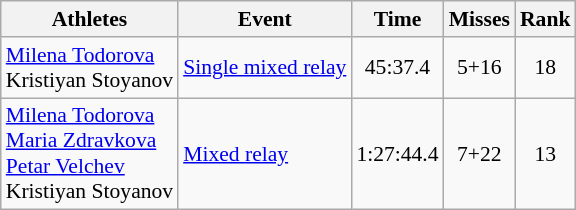<table class="wikitable" style="font-size:90%">
<tr>
<th>Athletes</th>
<th>Event</th>
<th>Time</th>
<th>Misses</th>
<th>Rank</th>
</tr>
<tr align=center>
<td align=left><a href='#'>Milena Todorova</a><br>Kristiyan Stoyanov</td>
<td align=left><a href='#'>Single mixed relay</a></td>
<td>45:37.4</td>
<td>5+16</td>
<td>18</td>
</tr>
<tr align=center>
<td align=left><a href='#'>Milena Todorova</a><br><a href='#'>Maria Zdravkova</a><br><a href='#'>Petar Velchev</a><br>Kristiyan Stoyanov</td>
<td align=left><a href='#'>Mixed relay</a></td>
<td>1:27:44.4</td>
<td>7+22</td>
<td>13</td>
</tr>
</table>
